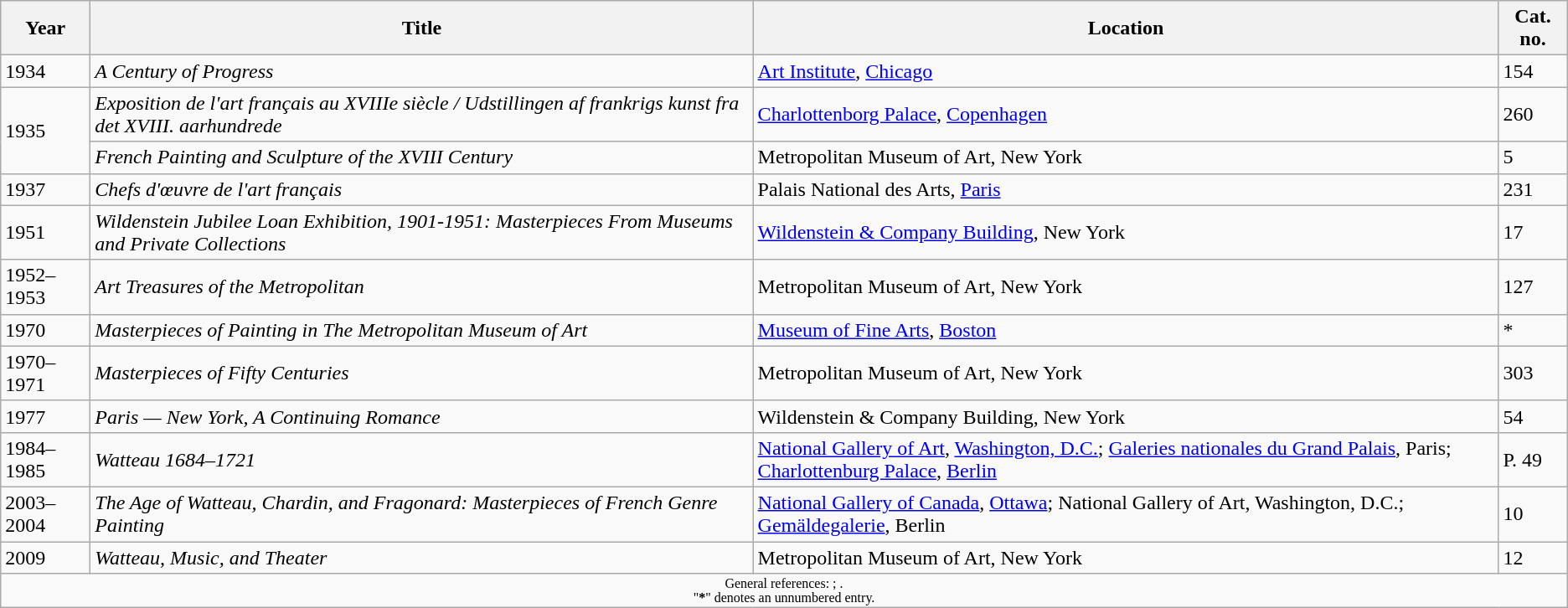<table class="wikitable">
<tr>
<th>Year</th>
<th>Title</th>
<th>Location</th>
<th>Cat. no.</th>
</tr>
<tr>
<td>1934</td>
<td><em>A Century of Progress</em></td>
<td><a href='#'>Art Institute</a>, <a href='#'>Chicago</a></td>
<td>154</td>
</tr>
<tr>
<td rowspan="2">1935</td>
<td><em>Exposition de l'art français au XVIIIe siècle / Udstillingen af frankrigs kunst fra det XVIII. aarhundrede</em></td>
<td><a href='#'>Charlottenborg Palace</a>, <a href='#'>Copenhagen</a></td>
<td>260</td>
</tr>
<tr>
<td><em>French Painting and Sculpture of the XVIII Century</em></td>
<td>Metropolitan Museum of Art, New York</td>
<td>5</td>
</tr>
<tr>
<td>1937</td>
<td><em>Chefs d'œuvre de l'art français</em></td>
<td>Palais National des Arts, <a href='#'>Paris</a></td>
<td>231</td>
</tr>
<tr>
<td>1951</td>
<td><em>Wildenstein Jubilee Loan Exhibition, 1901-1951: Masterpieces From Museums and Private Collections</em></td>
<td><a href='#'>Wildenstein & Company Building</a>, New York</td>
<td>17</td>
</tr>
<tr>
<td>1952–1953</td>
<td><em>Art Treasures of the Metropolitan</em></td>
<td>Metropolitan Museum of Art, New York</td>
<td>127</td>
</tr>
<tr>
<td>1970</td>
<td><em>Masterpieces of Painting in The Metropolitan Museum of Art</em></td>
<td><a href='#'>Museum of Fine Arts</a>, <a href='#'>Boston</a></td>
<td>*</td>
</tr>
<tr>
<td>1970–1971</td>
<td><em>Masterpieces of Fifty Centuries</em></td>
<td>Metropolitan Museum of Art, New York</td>
<td>303</td>
</tr>
<tr>
<td>1977</td>
<td><em>Paris — New York, A Continuing Romance</em></td>
<td>Wildenstein & Company Building, New York</td>
<td>54</td>
</tr>
<tr>
<td>1984–1985</td>
<td><em>Watteau 1684–1721</em></td>
<td><a href='#'>National Gallery of Art</a>, <a href='#'>Washington, D.C.</a>; <a href='#'>Galeries nationales du Grand Palais</a>, Paris; <a href='#'>Charlottenburg Palace</a>, <a href='#'>Berlin</a></td>
<td>P. 49</td>
</tr>
<tr>
<td>2003–2004</td>
<td><em>The Age of Watteau, Chardin, and Fragonard: Masterpieces of French Genre Painting</em></td>
<td><a href='#'>National Gallery of Canada</a>, <a href='#'>Ottawa</a>; National Gallery of Art, Washington, D.C.; <a href='#'>Gemäldegalerie</a>, Berlin</td>
<td>10</td>
</tr>
<tr>
<td>2009</td>
<td><em>Watteau, Music, and Theater</em></td>
<td>Metropolitan Museum of Art, New York</td>
<td>12</td>
</tr>
<tr class="sortbottom">
<td colspan=10 style=font-size:8pt; align=center>General references: ; .<br>"<strong>*</strong>" denotes an unnumbered entry.</td>
</tr>
</table>
